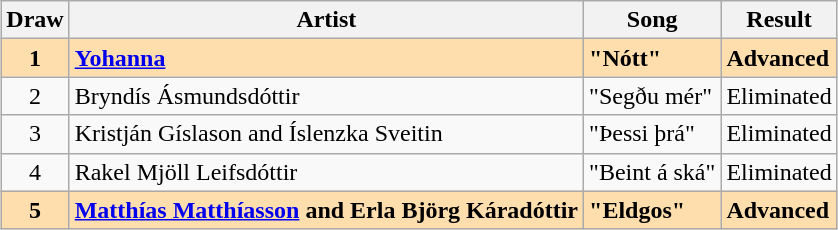<table class="sortable wikitable" style="margin: 1em auto 1em auto; text-align:center">
<tr>
<th>Draw</th>
<th>Artist</th>
<th>Song</th>
<th>Result</th>
</tr>
<tr style="font-weight:bold; background:navajowhite;">
<td>1</td>
<td align="left"><a href='#'>Yohanna</a></td>
<td align="left">"Nótt"</td>
<td align="left">Advanced</td>
</tr>
<tr>
<td>2</td>
<td align="left">Bryndís Ásmundsdóttir</td>
<td align="left">"Segðu mér"</td>
<td align="left">Eliminated</td>
</tr>
<tr>
<td>3</td>
<td align="left">Kristján Gíslason and Íslenzka Sveitin</td>
<td align="left">"Þessi þrá"</td>
<td align="left">Eliminated</td>
</tr>
<tr>
<td>4</td>
<td align="left">Rakel Mjöll Leifsdóttir</td>
<td align="left">"Beint á ská"</td>
<td align="left">Eliminated</td>
</tr>
<tr style="font-weight:bold; background:navajowhite;">
<td>5</td>
<td align="left"><a href='#'>Matthías Matthíasson</a> and Erla Björg Káradóttir</td>
<td align="left">"Eldgos"</td>
<td align="left">Advanced</td>
</tr>
</table>
